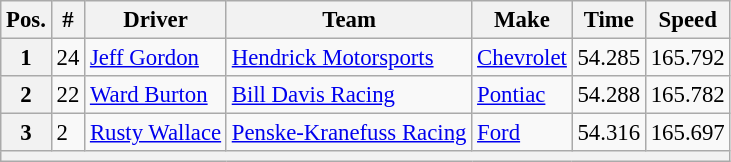<table class="wikitable" style="font-size:95%">
<tr>
<th>Pos.</th>
<th>#</th>
<th>Driver</th>
<th>Team</th>
<th>Make</th>
<th>Time</th>
<th>Speed</th>
</tr>
<tr>
<th>1</th>
<td>24</td>
<td><a href='#'>Jeff Gordon</a></td>
<td><a href='#'>Hendrick Motorsports</a></td>
<td><a href='#'>Chevrolet</a></td>
<td>54.285</td>
<td>165.792</td>
</tr>
<tr>
<th>2</th>
<td>22</td>
<td><a href='#'>Ward Burton</a></td>
<td><a href='#'>Bill Davis Racing</a></td>
<td><a href='#'>Pontiac</a></td>
<td>54.288</td>
<td>165.782</td>
</tr>
<tr>
<th>3</th>
<td>2</td>
<td><a href='#'>Rusty Wallace</a></td>
<td><a href='#'>Penske-Kranefuss Racing</a></td>
<td><a href='#'>Ford</a></td>
<td>54.316</td>
<td>165.697</td>
</tr>
<tr>
<th colspan="7"></th>
</tr>
</table>
